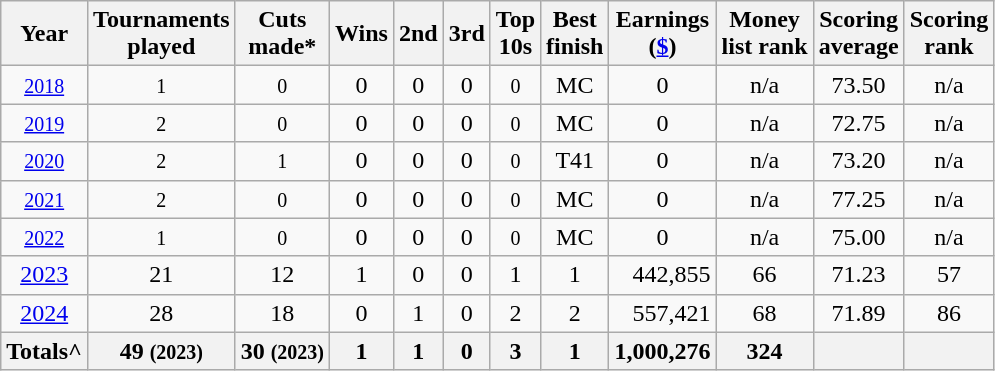<table class="wikitable" style="text-align:center; ">
<tr>
<th>Year</th>
<th>Tournaments <br>played</th>
<th>Cuts <br>made*</th>
<th>Wins</th>
<th>2nd</th>
<th>3rd</th>
<th>Top <br>10s</th>
<th>Best <br>finish</th>
<th>Earnings<br>(<a href='#'>$</a>)</th>
<th>Money<br>list rank</th>
<th>Scoring <br> average</th>
<th>Scoring<br>rank</th>
</tr>
<tr>
<td><small><a href='#'>2018</a></small></td>
<td><small>1</small></td>
<td><small>0</small></td>
<td>0</td>
<td>0</td>
<td>0</td>
<td><small>0</small></td>
<td>MC</td>
<td>0</td>
<td>n/a</td>
<td>73.50</td>
<td>n/a</td>
</tr>
<tr>
<td><small><a href='#'>2019</a></small></td>
<td><small>2</small></td>
<td><small>0</small></td>
<td>0</td>
<td>0</td>
<td>0</td>
<td><small>0</small></td>
<td>MC</td>
<td>0</td>
<td>n/a</td>
<td>72.75</td>
<td>n/a</td>
</tr>
<tr>
<td><small><a href='#'>2020</a></small></td>
<td><small>2</small></td>
<td><small>1</small></td>
<td>0</td>
<td>0</td>
<td>0</td>
<td><small>0</small></td>
<td>T41</td>
<td>0</td>
<td>n/a</td>
<td>73.20</td>
<td>n/a</td>
</tr>
<tr>
<td><small><a href='#'>2021</a></small></td>
<td><small>2</small></td>
<td><small>0</small></td>
<td>0</td>
<td>0</td>
<td>0</td>
<td><small>0</small></td>
<td>MC</td>
<td>0</td>
<td>n/a</td>
<td>77.25</td>
<td>n/a</td>
</tr>
<tr>
<td><small><a href='#'>2022</a></small></td>
<td><small>1</small></td>
<td><small>0</small></td>
<td>0</td>
<td>0</td>
<td>0</td>
<td><small>0</small></td>
<td>MC</td>
<td>0</td>
<td>n/a</td>
<td>75.00</td>
<td>n/a</td>
</tr>
<tr>
<td><a href='#'>2023</a></td>
<td>21</td>
<td>12</td>
<td>1</td>
<td>0</td>
<td>0</td>
<td>1</td>
<td>1</td>
<td align=right>442,855</td>
<td>66</td>
<td>71.23</td>
<td>57</td>
</tr>
<tr>
<td><a href='#'>2024</a></td>
<td>28</td>
<td>18</td>
<td>0</td>
<td>1</td>
<td>0</td>
<td>2</td>
<td>2</td>
<td align=right>557,421</td>
<td>68</td>
<td>71.89</td>
<td>86</td>
</tr>
<tr>
<th>Totals^</th>
<th>49 <small>(2023)</small> </th>
<th>30 <small>(2023)</small> </th>
<th>1   </th>
<th>1 </th>
<th>0 </th>
<th>3 </th>
<th>1 </th>
<th align=right>1,000,276 </th>
<th>324 </th>
<th></th>
<th></th>
</tr>
</table>
